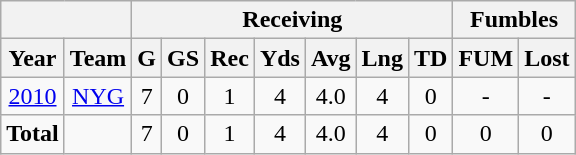<table class="wikitable">
<tr>
<th colspan="2"></th>
<th colspan="7">Receiving</th>
<th colspan="2">Fumbles</th>
</tr>
<tr>
<th>Year</th>
<th>Team</th>
<th>G</th>
<th>GS</th>
<th>Rec</th>
<th>Yds</th>
<th>Avg</th>
<th>Lng</th>
<th>TD</th>
<th>FUM</th>
<th>Lost</th>
</tr>
<tr style="text-align:center;">
<td><a href='#'>2010</a></td>
<td><a href='#'>NYG</a></td>
<td>7</td>
<td>0</td>
<td>1</td>
<td>4</td>
<td>4.0</td>
<td>4</td>
<td>0</td>
<td>-</td>
<td>-</td>
</tr>
<tr style="text-align:center;">
<td><strong>Total</strong></td>
<td></td>
<td>7</td>
<td>0</td>
<td>1</td>
<td>4</td>
<td>4.0</td>
<td>4</td>
<td>0</td>
<td>0</td>
<td>0</td>
</tr>
</table>
